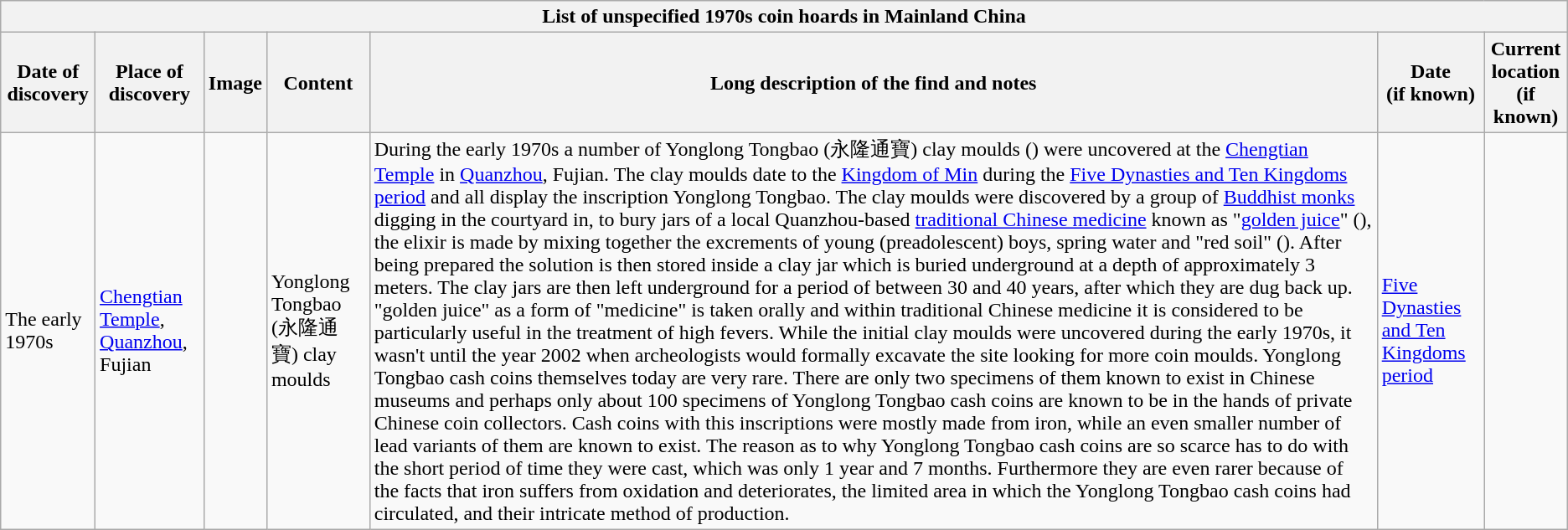<table class="wikitable" style="font-size: 100%">
<tr>
<th colspan=7>List of unspecified 1970s coin hoards in Mainland China</th>
</tr>
<tr>
<th>Date of discovery</th>
<th>Place of discovery</th>
<th>Image</th>
<th>Content</th>
<th>Long description of the find and notes</th>
<th>Date<br>(if known)</th>
<th>Current location<br>(if known)</th>
</tr>
<tr>
<td>The early 1970s</td>
<td><a href='#'>Chengtian Temple</a>, <a href='#'>Quanzhou</a>, Fujian</td>
<td></td>
<td>Yonglong Tongbao (永隆通寶) clay moulds</td>
<td>During the early 1970s a number of Yonglong Tongbao (永隆通寶) clay moulds () were uncovered at the <a href='#'>Chengtian Temple</a> in <a href='#'>Quanzhou</a>, Fujian. The clay moulds date to the <a href='#'>Kingdom of Min</a> during the <a href='#'>Five Dynasties and Ten Kingdoms period</a> and all display the inscription Yonglong Tongbao. The clay moulds were discovered by a group of <a href='#'>Buddhist monks</a> digging in the courtyard in, to bury jars of a local Quanzhou-based <a href='#'>traditional Chinese medicine</a> known as "<a href='#'>golden juice</a>" (), the elixir is made by mixing together the excrements of young (preadolescent) boys, spring water and "red soil" (). After being prepared the solution is then stored inside a clay jar which is buried underground at a depth of approximately 3 meters. The clay jars are then left underground for a period of between 30 and 40 years, after which they are dug back up. "golden juice" as a form of "medicine" is taken orally and within traditional Chinese medicine it is considered to be particularly useful in the treatment of high fevers. While the initial clay moulds were uncovered during the early 1970s, it wasn't until the year 2002 when archeologists would formally excavate the site looking for more coin moulds. Yonglong Tongbao cash coins themselves today are very rare. There are only two specimens of them known to exist in Chinese museums and perhaps only about 100 specimens of Yonglong Tongbao cash coins are known to be in the hands of private Chinese coin collectors. Cash coins with this inscriptions were mostly made from iron, while an even smaller number of lead variants of them are known to exist. The reason as to why Yonglong Tongbao cash coins are so scarce has to do with the short period of time they were cast, which was only 1 year and 7 months. Furthermore they are even rarer because of the facts that iron suffers from oxidation and deteriorates, the limited area in which the Yonglong Tongbao cash coins had circulated, and their intricate method of production.</td>
<td><a href='#'>Five Dynasties and Ten Kingdoms period</a></td>
<td></td>
</tr>
</table>
